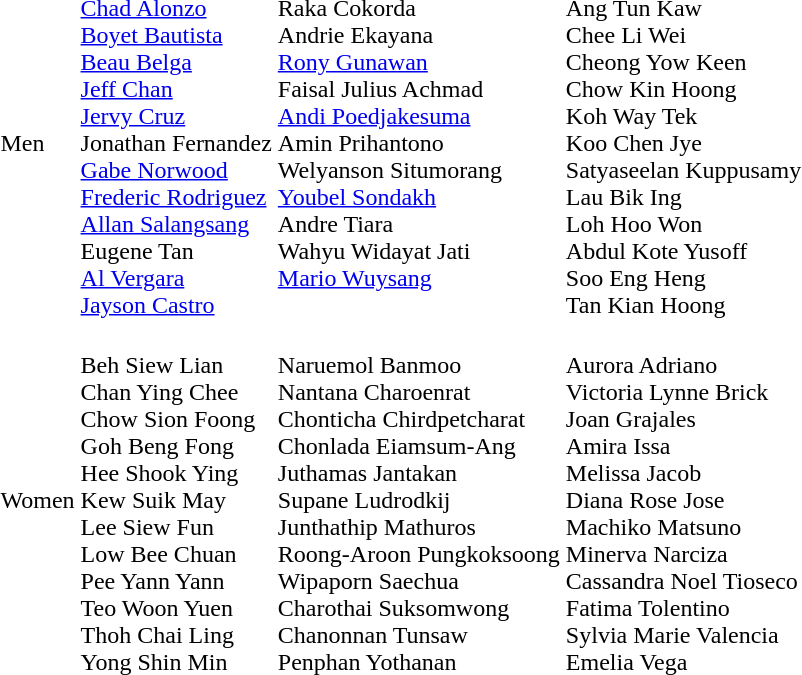<table>
<tr>
<td>Men</td>
<td nowrap=true valign=top><br> <a href='#'>Chad Alonzo</a><br><a href='#'>Boyet Bautista</a><br><a href='#'>Beau Belga</a><br><a href='#'>Jeff Chan</a><br><a href='#'>Jervy Cruz</a><br>Jonathan Fernandez<br><a href='#'>Gabe Norwood</a><br><a href='#'>Frederic Rodriguez</a><br><a href='#'>Allan Salangsang</a><br>Eugene Tan<br><a href='#'>Al Vergara</a><br><a href='#'>Jayson Castro</a></td>
<td nowrap=true valign=top><br> Raka Cokorda<br>Andrie Ekayana<br><a href='#'>Rony Gunawan</a><br>Faisal Julius Achmad<br><a href='#'>Andi Poedjakesuma</a><br>Amin Prihantono<br>Welyanson Situmorang<br><a href='#'>Youbel Sondakh</a><br>Andre Tiara<br>Wahyu Widayat Jati<br><a href='#'>Mario Wuysang</a></td>
<td nowrap=true valign=top><br> Ang Tun Kaw<br>Chee Li Wei<br>Cheong Yow Keen<br>Chow Kin Hoong<br>Koh Way Tek<br>Koo Chen Jye<br>Satyaseelan Kuppusamy<br>Lau Bik Ing<br>Loh Hoo Won<br>Abdul Kote Yusoff<br>Soo Eng Heng<br>Tan Kian Hoong</td>
</tr>
<tr>
<td>Women</td>
<td nowrap=true valign=top><br>Beh Siew Lian <br>Chan Ying Chee <br>Chow Sion Foong <br>Goh Beng Fong <br>Hee Shook Ying <br>Kew Suik May <br>Lee Siew Fun <br>Low Bee Chuan <br>Pee Yann Yann <br>Teo Woon Yuen <br>Thoh Chai Ling<br>Yong Shin Min</td>
<td nowrap=true valign=top><br> Naruemol Banmoo<br>Nantana Charoenrat<br>Chonticha Chirdpetcharat<br>Chonlada Eiamsum-Ang<br>Juthamas Jantakan<br>Supane Ludrodkij<br>Junthathip Mathuros<br>Roong-Aroon Pungkoksoong<br>Wipaporn Saechua<br>Charothai Suksomwong<br>Chanonnan Tunsaw<br>Penphan Yothanan</td>
<td nowrap=true valign=top><br> Aurora Adriano<br>Victoria Lynne Brick<br>Joan Grajales<br>Amira Issa<br>Melissa Jacob<br>Diana Rose Jose<br>Machiko Matsuno<br>Minerva Narciza<br>Cassandra Noel Tioseco<br>Fatima Tolentino<br>Sylvia Marie Valencia<br>Emelia Vega</td>
</tr>
</table>
